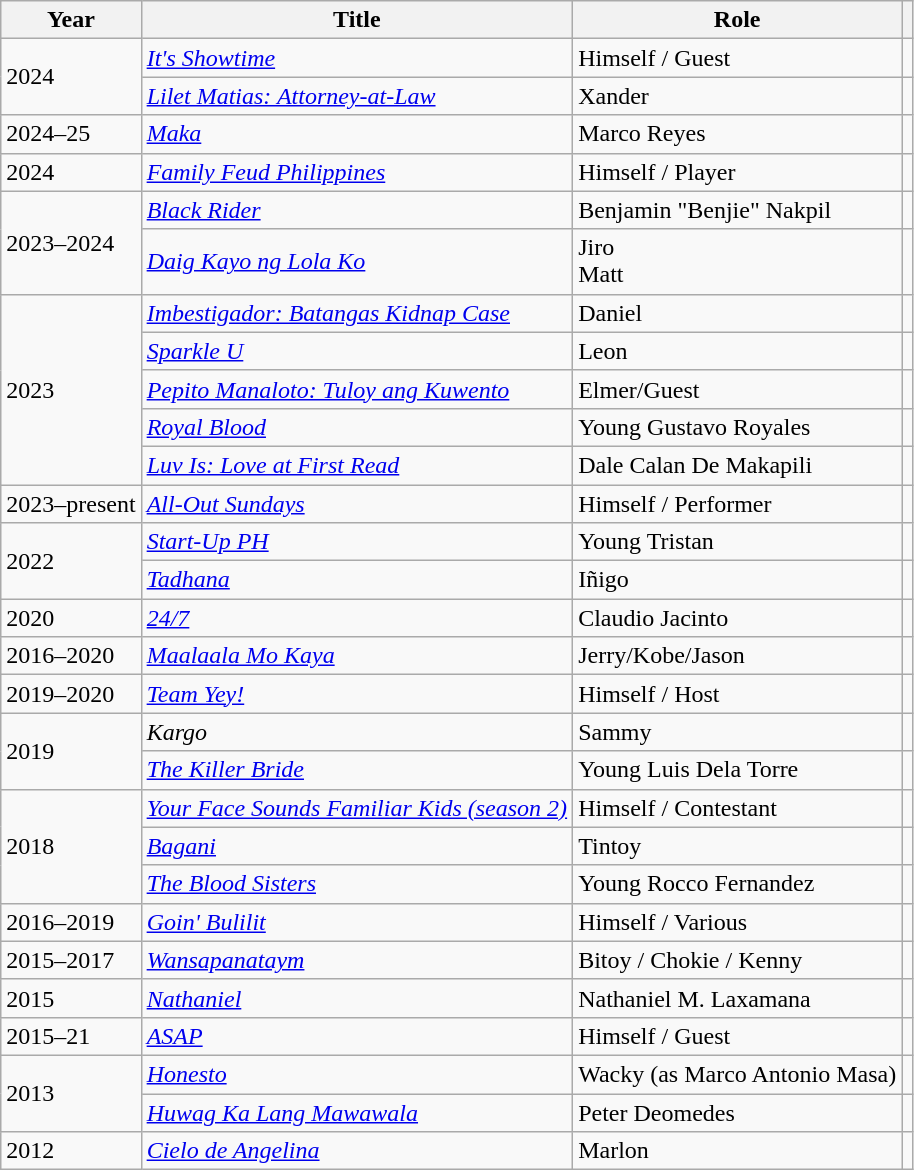<table class="wikitable sortable">
<tr>
<th>Year</th>
<th>Title</th>
<th>Role</th>
<th></th>
</tr>
<tr>
<td rowspan="2">2024</td>
<td><em><a href='#'>It's Showtime</a></em></td>
<td>Himself / Guest</td>
<td></td>
</tr>
<tr>
<td><em><a href='#'>Lilet Matias: Attorney-at-Law</a></em></td>
<td>Xander</td>
<td></td>
</tr>
<tr>
<td>2024–25</td>
<td><em><a href='#'>Maka</a></em></td>
<td>Marco Reyes</td>
<td></td>
</tr>
<tr>
<td>2024</td>
<td><em><a href='#'>Family Feud Philippines</a></em></td>
<td>Himself / Player</td>
<td></td>
</tr>
<tr>
<td rowspan="2">2023–2024</td>
<td><em><a href='#'>Black Rider</a></em></td>
<td>Benjamin "Benjie" Nakpil</td>
<td></td>
</tr>
<tr>
<td><em><a href='#'>Daig Kayo ng Lola Ko</a></em></td>
<td>Jiro<br> Matt</td>
<td></td>
</tr>
<tr>
<td rowspan="5">2023</td>
<td><em><a href='#'>Imbestigador: Batangas Kidnap Case</a></em></td>
<td>Daniel</td>
<td></td>
</tr>
<tr>
<td><em><a href='#'>Sparkle U</a></em></td>
<td>Leon</td>
<td></td>
</tr>
<tr>
<td><em><a href='#'>Pepito Manaloto: Tuloy ang Kuwento</a></em></td>
<td>Elmer/Guest</td>
<td></td>
</tr>
<tr>
<td><em><a href='#'>Royal Blood</a></em></td>
<td>Young Gustavo Royales</td>
<td></td>
</tr>
<tr>
<td><em><a href='#'>Luv Is: Love at First Read</a></em></td>
<td>Dale Calan De Makapili</td>
<td></td>
</tr>
<tr>
<td>2023–present</td>
<td><em><a href='#'>All-Out Sundays</a></em></td>
<td>Himself / Performer</td>
<td></td>
</tr>
<tr>
<td rowspan="2">2022</td>
<td><em><a href='#'>Start-Up PH</a></em></td>
<td>Young Tristan</td>
<td></td>
</tr>
<tr>
<td><em><a href='#'>Tadhana</a></em></td>
<td>Iñigo</td>
<td></td>
</tr>
<tr>
<td>2020</td>
<td><em><a href='#'>24/7</a></em></td>
<td>Claudio Jacinto</td>
<td></td>
</tr>
<tr>
<td>2016–2020</td>
<td><em><a href='#'>Maalaala Mo Kaya</a></em></td>
<td>Jerry/Kobe/Jason</td>
<td></td>
</tr>
<tr>
<td>2019–2020</td>
<td><em><a href='#'>Team Yey!</a></em></td>
<td>Himself / Host</td>
<td></td>
</tr>
<tr>
<td rowspan="2">2019</td>
<td><em>Kargo</em></td>
<td>Sammy</td>
<td></td>
</tr>
<tr>
<td><em><a href='#'>The Killer Bride</a></em></td>
<td>Young Luis Dela Torre</td>
<td></td>
</tr>
<tr>
<td rowspan="3">2018</td>
<td><em><a href='#'>Your Face Sounds Familiar  Kids (season 2)</a></em></td>
<td>Himself / Contestant</td>
<td></td>
</tr>
<tr>
<td><em><a href='#'>Bagani</a></em></td>
<td>Tintoy</td>
<td></td>
</tr>
<tr>
<td><em><a href='#'>The Blood Sisters</a></em></td>
<td>Young Rocco Fernandez</td>
<td></td>
</tr>
<tr>
<td>2016–2019</td>
<td><em><a href='#'>Goin' Bulilit</a></em></td>
<td>Himself / Various</td>
<td></td>
</tr>
<tr>
<td>2015–2017</td>
<td><em><a href='#'>Wansapanataym</a></em></td>
<td>Bitoy / Chokie / Kenny</td>
<td></td>
</tr>
<tr>
<td>2015</td>
<td><em><a href='#'>Nathaniel</a></em></td>
<td>Nathaniel M. Laxamana</td>
<td></td>
</tr>
<tr>
<td>2015–21</td>
<td><em><a href='#'>ASAP</a></em></td>
<td>Himself / Guest</td>
<td></td>
</tr>
<tr>
<td rowspan="2">2013</td>
<td><em><a href='#'>Honesto</a></em></td>
<td>Wacky (as Marco Antonio Masa)</td>
<td></td>
</tr>
<tr>
<td><em><a href='#'>Huwag Ka Lang Mawawala</a></em></td>
<td>Peter Deomedes</td>
<td></td>
</tr>
<tr>
<td>2012</td>
<td><em><a href='#'>Cielo de Angelina</a></em></td>
<td>Marlon</td>
<td></td>
</tr>
</table>
